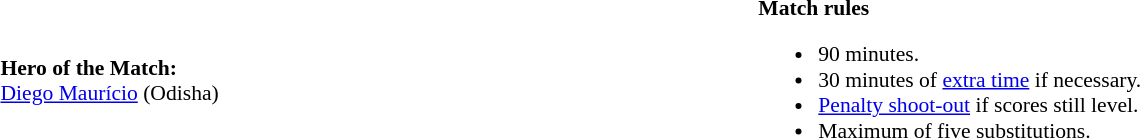<table width=100% style="font-size: 90%">
<tr>
<td><br><strong>Hero of the Match:</strong><br><a href='#'>Diego Maurício</a> (Odisha)</td>
<td style="width:60%; vertical-align:top;"><br><strong>Match rules</strong><ul><li>90 minutes.</li><li>30 minutes of <a href='#'>extra time</a> if necessary.</li><li><a href='#'>Penalty shoot-out</a> if scores still level.</li><li>Maximum of five substitutions.</li></ul></td>
</tr>
</table>
